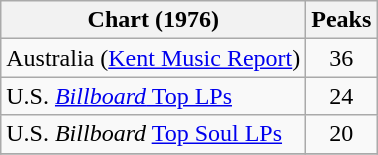<table class="wikitable">
<tr>
<th>Chart (1976)</th>
<th>Peaks<br></th>
</tr>
<tr>
<td>Australia (<a href='#'>Kent Music Report</a>)</td>
<td align="center">36</td>
</tr>
<tr>
<td>U.S. <a href='#'><em>Billboard</em> Top LPs</a></td>
<td align="center">24</td>
</tr>
<tr>
<td>U.S. <em>Billboard</em> <a href='#'>Top Soul LPs</a></td>
<td align="center">20</td>
</tr>
<tr>
</tr>
</table>
